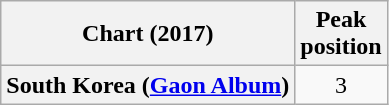<table class="wikitable plainrowheaders" style="text-align:center;">
<tr>
<th>Chart (2017)</th>
<th>Peak<br>position</th>
</tr>
<tr>
<th scope="row">South Korea (<a href='#'>Gaon Album</a>)</th>
<td>3</td>
</tr>
</table>
